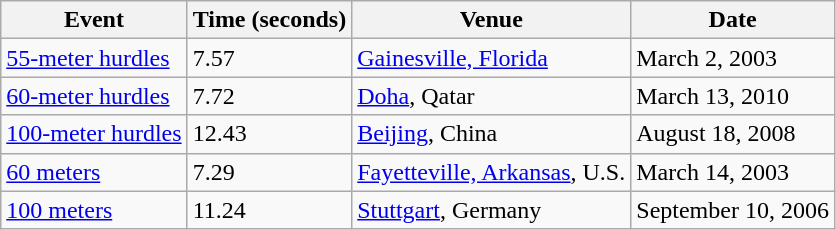<table class="wikitable">
<tr>
<th>Event</th>
<th>Time (seconds)</th>
<th>Venue</th>
<th>Date</th>
</tr>
<tr>
<td><a href='#'>55-meter hurdles</a></td>
<td>7.57</td>
<td><a href='#'>Gainesville, Florida</a></td>
<td>March 2, 2003</td>
</tr>
<tr>
<td><a href='#'>60-meter hurdles</a></td>
<td>7.72</td>
<td><a href='#'>Doha</a>, Qatar</td>
<td>March 13, 2010</td>
</tr>
<tr>
<td><a href='#'>100-meter hurdles</a></td>
<td>12.43</td>
<td><a href='#'>Beijing</a>, China</td>
<td>August 18, 2008</td>
</tr>
<tr>
<td><a href='#'>60 meters</a></td>
<td>7.29</td>
<td><a href='#'>Fayetteville, Arkansas</a>, U.S.</td>
<td>March 14, 2003</td>
</tr>
<tr>
<td><a href='#'>100 meters</a></td>
<td>11.24</td>
<td><a href='#'>Stuttgart</a>, Germany</td>
<td>September 10, 2006</td>
</tr>
</table>
